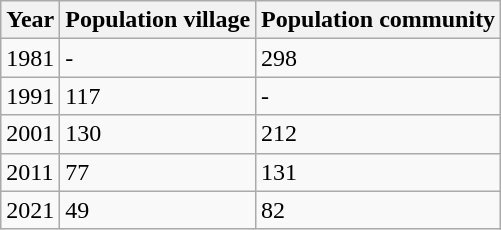<table class=wikitable>
<tr>
<th>Year</th>
<th>Population village</th>
<th>Population community</th>
</tr>
<tr>
<td>1981</td>
<td>-</td>
<td>298</td>
</tr>
<tr>
<td>1991</td>
<td>117</td>
<td>-</td>
</tr>
<tr>
<td>2001</td>
<td>130</td>
<td>212</td>
</tr>
<tr>
<td>2011</td>
<td>77</td>
<td>131</td>
</tr>
<tr>
<td>2021</td>
<td>49</td>
<td>82</td>
</tr>
</table>
